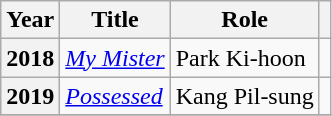<table class="wikitable sortable plainrowheaders">
<tr>
<th scope="col">Year</th>
<th scope="col">Title</th>
<th scope="col">Role</th>
<th scope="col" class="unsortable"></th>
</tr>
<tr>
<th scope="row">2018</th>
<td><em><a href='#'>My Mister</a></em></td>
<td>Park Ki-hoon</td>
<td style="text-align:center"></td>
</tr>
<tr>
<th scope="row">2019</th>
<td><em><a href='#'>Possessed</a></em></td>
<td>Kang Pil-sung</td>
<td></td>
</tr>
<tr>
</tr>
</table>
